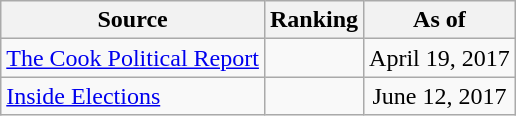<table class="wikitable" style="text-align:center">
<tr>
<th>Source</th>
<th>Ranking</th>
<th>As of</th>
</tr>
<tr>
<td align=left><a href='#'>The Cook Political Report</a></td>
<td></td>
<td>April 19, 2017</td>
</tr>
<tr>
<td align=left><a href='#'>Inside Elections</a></td>
<td></td>
<td>June 12, 2017</td>
</tr>
</table>
